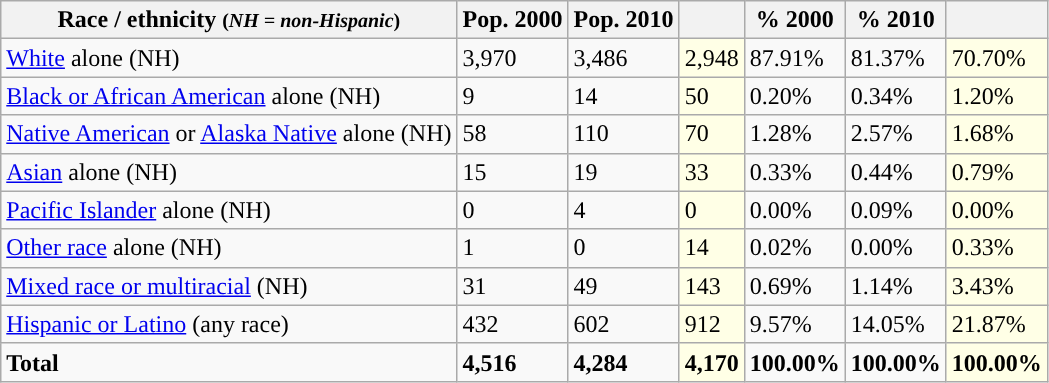<table class="wikitable">
<tr>
<th>Race / ethnicity <small>(<em>NH = non-Hispanic</em>)</small></th>
<th>Pop. 2000</th>
<th>Pop. 2010</th>
<th></th>
<th>% 2000</th>
<th>% 2010</th>
<th></th>
</tr>
<tr>
<td><a href='#'>White</a> alone (NH)</td>
<td>3,970</td>
<td>3,486</td>
<td style='background: #ffffe6;'>2,948</td>
<td>87.91%</td>
<td>81.37%</td>
<td style='background: #ffffe6;'>70.70%</td>
</tr>
<tr>
<td><a href='#'>Black or African American</a> alone (NH)</td>
<td>9</td>
<td>14</td>
<td style='background: #ffffe6;'>50</td>
<td>0.20%</td>
<td>0.34%</td>
<td style='background: #ffffe6;'>1.20%</td>
</tr>
<tr>
<td><a href='#'>Native American</a> or <a href='#'>Alaska Native</a> alone (NH)</td>
<td>58</td>
<td>110</td>
<td style='background: #ffffe6;'>70</td>
<td>1.28%</td>
<td>2.57%</td>
<td style='background: #ffffe6;'>1.68%</td>
</tr>
<tr>
<td><a href='#'>Asian</a> alone (NH)</td>
<td>15</td>
<td>19</td>
<td style='background: #ffffe6;'>33</td>
<td>0.33%</td>
<td>0.44%</td>
<td style='background: #ffffe6;'>0.79%</td>
</tr>
<tr>
<td><a href='#'>Pacific Islander</a> alone (NH)</td>
<td>0</td>
<td>4</td>
<td style='background: #ffffe6;'>0</td>
<td>0.00%</td>
<td>0.09%</td>
<td style='background: #ffffe6;'>0.00%</td>
</tr>
<tr>
<td><a href='#'>Other race</a> alone (NH)</td>
<td>1</td>
<td>0</td>
<td style='background: #ffffe6;'>14</td>
<td>0.02%</td>
<td>0.00%</td>
<td style='background: #ffffe6;'>0.33%</td>
</tr>
<tr>
<td><a href='#'>Mixed race or multiracial</a> (NH)</td>
<td>31</td>
<td>49</td>
<td style='background: #ffffe6;'>143</td>
<td>0.69%</td>
<td>1.14%</td>
<td style='background: #ffffe6;'>3.43%</td>
</tr>
<tr>
<td><a href='#'>Hispanic or Latino</a> (any race)</td>
<td>432</td>
<td>602</td>
<td style='background: #ffffe6;'>912</td>
<td>9.57%</td>
<td>14.05%</td>
<td style='background: #ffffe6;'>21.87%</td>
</tr>
<tr>
<td><strong>Total</strong></td>
<td><strong>4,516</strong></td>
<td><strong>4,284</strong></td>
<td style='background: #ffffe6;'><strong>4,170</strong></td>
<td><strong>100.00%</strong></td>
<td><strong>100.00%</strong></td>
<td style='background: #ffffe6;'><strong>100.00%</strong></td>
</tr>
</table>
